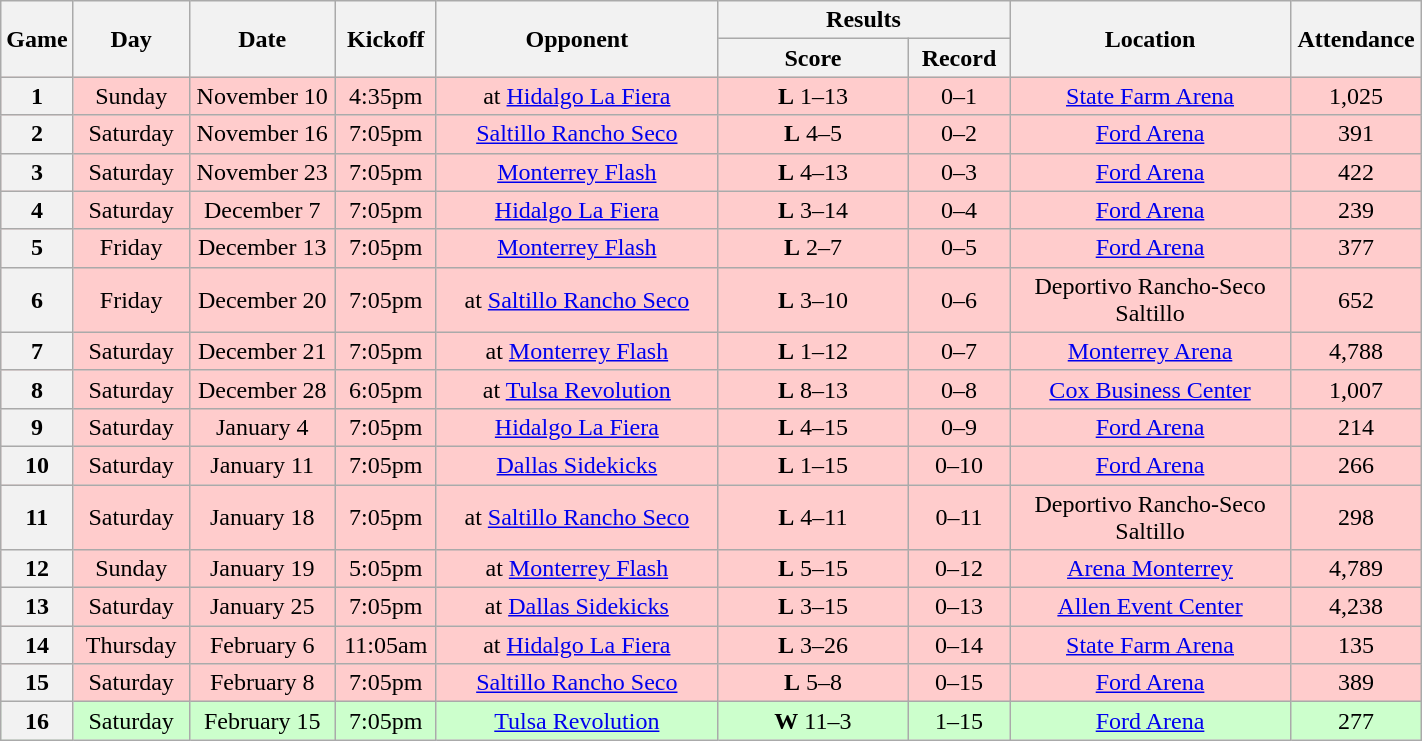<table class="wikitable">
<tr>
<th rowspan="2" width="40">Game</th>
<th rowspan="2" width="70">Day</th>
<th rowspan="2" width="90">Date</th>
<th rowspan="2" width="60">Kickoff</th>
<th rowspan="2" width="180">Opponent</th>
<th colspan="2" width="180">Results</th>
<th rowspan="2" width="180">Location</th>
<th rowspan="2" width="80">Attendance</th>
</tr>
<tr>
<th width="120">Score</th>
<th width="60">Record</th>
</tr>
<tr align="center" bgcolor="#FFCCCC">
<th>1</th>
<td>Sunday</td>
<td>November 10</td>
<td>4:35pm</td>
<td>at <a href='#'>Hidalgo La Fiera</a></td>
<td><strong>L</strong> 1–13</td>
<td>0–1</td>
<td><a href='#'>State Farm Arena</a></td>
<td>1,025</td>
</tr>
<tr align="center" bgcolor="#FFCCCC">
<th>2</th>
<td>Saturday</td>
<td>November 16</td>
<td>7:05pm</td>
<td><a href='#'>Saltillo Rancho Seco</a></td>
<td><strong>L</strong> 4–5</td>
<td>0–2</td>
<td><a href='#'>Ford Arena</a></td>
<td>391</td>
</tr>
<tr align="center" bgcolor="#FFCCCC">
<th>3</th>
<td>Saturday</td>
<td>November 23</td>
<td>7:05pm</td>
<td><a href='#'>Monterrey Flash</a></td>
<td><strong>L</strong> 4–13</td>
<td>0–3</td>
<td><a href='#'>Ford Arena</a></td>
<td>422</td>
</tr>
<tr align="center" bgcolor="#FFCCCC">
<th>4</th>
<td>Saturday</td>
<td>December 7</td>
<td>7:05pm</td>
<td><a href='#'>Hidalgo La Fiera</a></td>
<td><strong>L</strong> 3–14</td>
<td>0–4</td>
<td><a href='#'>Ford Arena</a></td>
<td>239</td>
</tr>
<tr align="center" bgcolor="#FFCCCC">
<th>5</th>
<td>Friday</td>
<td>December 13</td>
<td>7:05pm</td>
<td><a href='#'>Monterrey Flash</a></td>
<td><strong>L</strong> 2–7</td>
<td>0–5</td>
<td><a href='#'>Ford Arena</a></td>
<td>377</td>
</tr>
<tr align="center" bgcolor="#FFCCCC">
<th>6</th>
<td>Friday</td>
<td>December 20</td>
<td>7:05pm</td>
<td>at <a href='#'>Saltillo Rancho Seco</a></td>
<td><strong>L</strong> 3–10</td>
<td>0–6</td>
<td>Deportivo Rancho-Seco Saltillo</td>
<td>652</td>
</tr>
<tr align="center" bgcolor="#FFCCCC">
<th>7</th>
<td>Saturday</td>
<td>December 21</td>
<td>7:05pm</td>
<td>at <a href='#'>Monterrey Flash</a></td>
<td><strong>L</strong> 1–12</td>
<td>0–7</td>
<td><a href='#'>Monterrey Arena</a></td>
<td>4,788</td>
</tr>
<tr align="center" bgcolor="#FFCCCC">
<th>8</th>
<td>Saturday</td>
<td>December 28</td>
<td>6:05pm</td>
<td>at <a href='#'>Tulsa Revolution</a></td>
<td><strong>L</strong> 8–13</td>
<td>0–8</td>
<td><a href='#'>Cox Business Center</a></td>
<td>1,007</td>
</tr>
<tr align="center" bgcolor="#FFCCCC">
<th>9</th>
<td>Saturday</td>
<td>January 4</td>
<td>7:05pm</td>
<td><a href='#'>Hidalgo La Fiera</a></td>
<td><strong>L</strong> 4–15</td>
<td>0–9</td>
<td><a href='#'>Ford Arena</a></td>
<td>214</td>
</tr>
<tr align="center" bgcolor="#FFCCCC">
<th>10</th>
<td>Saturday</td>
<td>January 11</td>
<td>7:05pm</td>
<td><a href='#'>Dallas Sidekicks</a></td>
<td><strong>L</strong> 1–15</td>
<td>0–10</td>
<td><a href='#'>Ford Arena</a></td>
<td>266</td>
</tr>
<tr align="center" bgcolor="#FFCCCC">
<th>11</th>
<td>Saturday</td>
<td>January 18</td>
<td>7:05pm</td>
<td>at <a href='#'>Saltillo Rancho Seco</a></td>
<td><strong>L</strong> 4–11</td>
<td>0–11</td>
<td>Deportivo Rancho-Seco Saltillo</td>
<td>298</td>
</tr>
<tr align="center" bgcolor="#FFCCCC">
<th>12</th>
<td>Sunday</td>
<td>January 19</td>
<td>5:05pm</td>
<td>at <a href='#'>Monterrey Flash</a></td>
<td><strong>L</strong> 5–15</td>
<td>0–12</td>
<td><a href='#'>Arena Monterrey</a></td>
<td>4,789</td>
</tr>
<tr align="center" bgcolor="#FFCCCC">
<th>13</th>
<td>Saturday</td>
<td>January 25</td>
<td>7:05pm</td>
<td>at <a href='#'>Dallas Sidekicks</a></td>
<td><strong>L</strong> 3–15</td>
<td>0–13</td>
<td><a href='#'>Allen Event Center</a></td>
<td>4,238</td>
</tr>
<tr align="center" bgcolor="#FFCCCC">
<th>14</th>
<td>Thursday</td>
<td>February 6</td>
<td>11:05am</td>
<td>at <a href='#'>Hidalgo La Fiera</a></td>
<td><strong>L</strong> 3–26</td>
<td>0–14</td>
<td><a href='#'>State Farm Arena</a></td>
<td>135</td>
</tr>
<tr align="center" bgcolor="#FFCCCC">
<th>15</th>
<td>Saturday</td>
<td>February 8</td>
<td>7:05pm</td>
<td><a href='#'>Saltillo Rancho Seco</a></td>
<td><strong>L</strong> 5–8</td>
<td>0–15</td>
<td><a href='#'>Ford Arena</a></td>
<td>389</td>
</tr>
<tr align="center" bgcolor="#CCFFCC">
<th>16</th>
<td>Saturday</td>
<td>February 15</td>
<td>7:05pm</td>
<td><a href='#'>Tulsa Revolution</a></td>
<td><strong>W</strong> 11–3</td>
<td>1–15</td>
<td><a href='#'>Ford Arena</a></td>
<td>277</td>
</tr>
</table>
